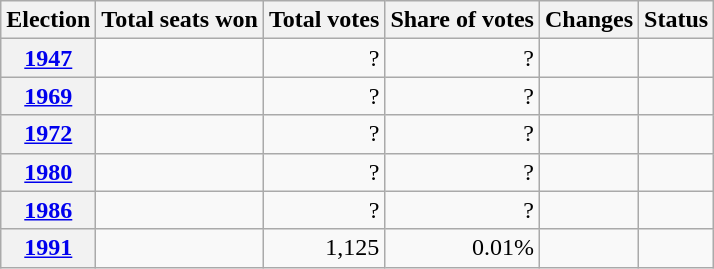<table class=wikitable>
<tr>
<th>Election</th>
<th>Total seats won</th>
<th>Total votes</th>
<th>Share of votes</th>
<th>Changes</th>
<th>Status</th>
</tr>
<tr>
<th><a href='#'>1947</a></th>
<td></td>
<td align=right>?</td>
<td align=right>?</td>
<td></td>
<td></td>
</tr>
<tr>
<th><a href='#'>1969</a></th>
<td></td>
<td align=right>?</td>
<td align=right>?</td>
<td></td>
<td></td>
</tr>
<tr>
<th><a href='#'>1972</a></th>
<td></td>
<td align=right>?</td>
<td align=right>?</td>
<td></td>
<td></td>
</tr>
<tr>
<th><a href='#'>1980</a></th>
<td></td>
<td align=right>?</td>
<td align=right>?</td>
<td></td>
<td></td>
</tr>
<tr>
<th><a href='#'>1986</a></th>
<td></td>
<td align=right>?</td>
<td align=right>?</td>
<td></td>
<td></td>
</tr>
<tr>
<th><a href='#'>1991</a></th>
<td></td>
<td align=right>1,125</td>
<td align=right>0.01%</td>
<td></td>
<td></td>
</tr>
</table>
